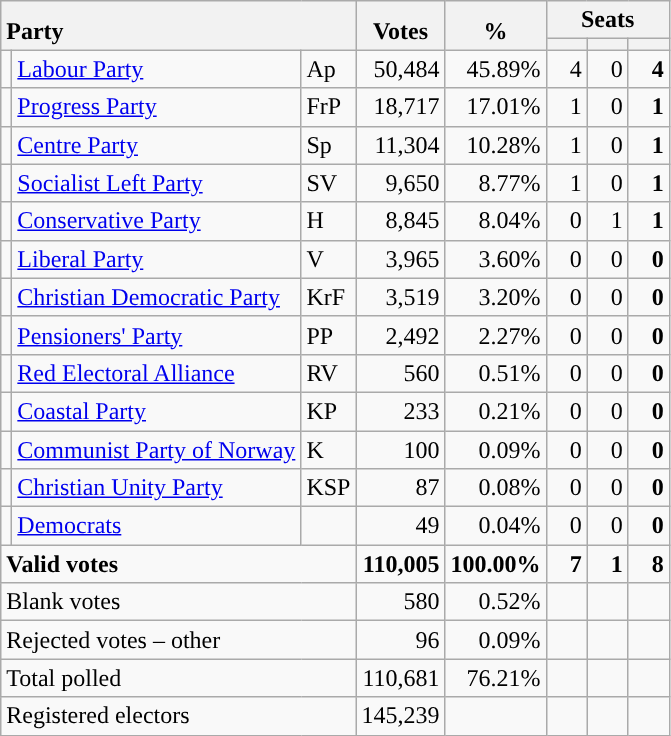<table class="wikitable" border="1" style="text-align:right;">
<tr>
<th style="text-align:left;" valign=bottom rowspan=2 colspan=3>Party</th>
<th align=center valign=bottom rowspan=2 width="50">Votes</th>
<th align=center valign=bottom rowspan=2 width="50">%</th>
<th colspan=3>Seats</th>
</tr>
<tr>
<th align=center valign=bottom width="20"><small></small></th>
<th align=center valign=bottom width="20"><small><a href='#'></a></small></th>
<th align=center valign=bottom width="20"><small></small></th>
</tr>
<tr>
<td style="color:inherit;background:"></td>
<td align=left><a href='#'>Labour Party</a></td>
<td align=left>Ap</td>
<td>50,484</td>
<td>45.89%</td>
<td>4</td>
<td>0</td>
<td><strong>4</strong></td>
</tr>
<tr>
<td style="color:inherit;background:"></td>
<td align=left><a href='#'>Progress Party</a></td>
<td align=left>FrP</td>
<td>18,717</td>
<td>17.01%</td>
<td>1</td>
<td>0</td>
<td><strong>1</strong></td>
</tr>
<tr>
<td style="color:inherit;background:"></td>
<td align=left><a href='#'>Centre Party</a></td>
<td align=left>Sp</td>
<td>11,304</td>
<td>10.28%</td>
<td>1</td>
<td>0</td>
<td><strong>1</strong></td>
</tr>
<tr>
<td style="color:inherit;background:"></td>
<td align=left><a href='#'>Socialist Left Party</a></td>
<td align=left>SV</td>
<td>9,650</td>
<td>8.77%</td>
<td>1</td>
<td>0</td>
<td><strong>1</strong></td>
</tr>
<tr>
<td style="color:inherit;background:"></td>
<td align=left><a href='#'>Conservative Party</a></td>
<td align=left>H</td>
<td>8,845</td>
<td>8.04%</td>
<td>0</td>
<td>1</td>
<td><strong>1</strong></td>
</tr>
<tr>
<td style="color:inherit;background:"></td>
<td align=left><a href='#'>Liberal Party</a></td>
<td align=left>V</td>
<td>3,965</td>
<td>3.60%</td>
<td>0</td>
<td>0</td>
<td><strong>0</strong></td>
</tr>
<tr>
<td style="color:inherit;background:"></td>
<td align=left><a href='#'>Christian Democratic Party</a></td>
<td align=left>KrF</td>
<td>3,519</td>
<td>3.20%</td>
<td>0</td>
<td>0</td>
<td><strong>0</strong></td>
</tr>
<tr>
<td style="color:inherit;background:"></td>
<td align=left><a href='#'>Pensioners' Party</a></td>
<td align=left>PP</td>
<td>2,492</td>
<td>2.27%</td>
<td>0</td>
<td>0</td>
<td><strong>0</strong></td>
</tr>
<tr>
<td style="color:inherit;background:"></td>
<td align=left><a href='#'>Red Electoral Alliance</a></td>
<td align=left>RV</td>
<td>560</td>
<td>0.51%</td>
<td>0</td>
<td>0</td>
<td><strong>0</strong></td>
</tr>
<tr>
<td style="color:inherit;background:"></td>
<td align=left><a href='#'>Coastal Party</a></td>
<td align=left>KP</td>
<td>233</td>
<td>0.21%</td>
<td>0</td>
<td>0</td>
<td><strong>0</strong></td>
</tr>
<tr>
<td style="color:inherit;background:"></td>
<td align=left><a href='#'>Communist Party of Norway</a></td>
<td align=left>K</td>
<td>100</td>
<td>0.09%</td>
<td>0</td>
<td>0</td>
<td><strong>0</strong></td>
</tr>
<tr>
<td style="color:inherit;background:"></td>
<td align=left><a href='#'>Christian Unity Party</a></td>
<td align=left>KSP</td>
<td>87</td>
<td>0.08%</td>
<td>0</td>
<td>0</td>
<td><strong>0</strong></td>
</tr>
<tr>
<td style="color:inherit;background:"></td>
<td align=left><a href='#'>Democrats</a></td>
<td align=left></td>
<td>49</td>
<td>0.04%</td>
<td>0</td>
<td>0</td>
<td><strong>0</strong></td>
</tr>
<tr style="font-weight:bold">
<td align=left colspan=3>Valid votes</td>
<td>110,005</td>
<td>100.00%</td>
<td>7</td>
<td>1</td>
<td>8</td>
</tr>
<tr>
<td align=left colspan=3>Blank votes</td>
<td>580</td>
<td>0.52%</td>
<td></td>
<td></td>
<td></td>
</tr>
<tr>
<td align=left colspan=3>Rejected votes – other</td>
<td>96</td>
<td>0.09%</td>
<td></td>
<td></td>
<td></td>
</tr>
<tr>
<td align=left colspan=3>Total polled</td>
<td>110,681</td>
<td>76.21%</td>
<td></td>
<td></td>
<td></td>
</tr>
<tr>
<td align=left colspan=3>Registered electors</td>
<td>145,239</td>
<td></td>
<td></td>
<td></td>
<td></td>
</tr>
</table>
